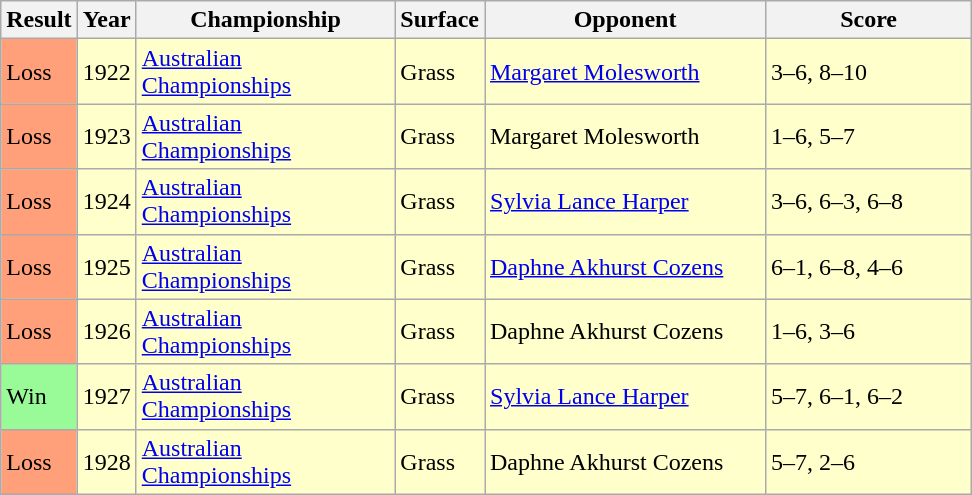<table class="sortable wikitable">
<tr>
<th style="width:40px">Result</th>
<th style="width:30px">Year</th>
<th style="width:165px">Championship</th>
<th style="width:50px">Surface</th>
<th style="width:180px">Opponent</th>
<th style="width:130px" class="unsortable">Score</th>
</tr>
<tr style="background:#ffc;">
<td style="background:#ffa07a;">Loss</td>
<td>1922</td>
<td><a href='#'>Australian Championships</a></td>
<td>Grass</td>
<td> <a href='#'>Margaret Molesworth</a></td>
<td>3–6, 8–10</td>
</tr>
<tr style="background:#ffc;">
<td style="background:#ffa07a;">Loss</td>
<td>1923</td>
<td><a href='#'>Australian Championships</a></td>
<td>Grass</td>
<td> Margaret Molesworth</td>
<td>1–6, 5–7</td>
</tr>
<tr style="background:#ffc;">
<td style="background:#ffa07a;">Loss</td>
<td>1924</td>
<td><a href='#'>Australian Championships</a></td>
<td>Grass</td>
<td> <a href='#'>Sylvia Lance Harper</a></td>
<td>3–6, 6–3, 6–8</td>
</tr>
<tr style="background:#ffc;">
<td style="background:#ffa07a;">Loss</td>
<td>1925</td>
<td><a href='#'>Australian Championships</a></td>
<td>Grass</td>
<td> <a href='#'>Daphne Akhurst Cozens</a></td>
<td>6–1, 6–8, 4–6</td>
</tr>
<tr style="background:#ffc;">
<td style="background:#ffa07a;">Loss</td>
<td>1926</td>
<td><a href='#'>Australian Championships</a></td>
<td>Grass</td>
<td> Daphne Akhurst Cozens</td>
<td>1–6, 3–6</td>
</tr>
<tr style="background:#ffc;">
<td style="background:#98fb98;">Win</td>
<td>1927</td>
<td><a href='#'>Australian Championships</a></td>
<td>Grass</td>
<td> <a href='#'>Sylvia Lance Harper</a></td>
<td>5–7, 6–1, 6–2</td>
</tr>
<tr style="background:#ffc;">
<td style="background:#ffa07a;">Loss</td>
<td>1928</td>
<td><a href='#'>Australian Championships</a></td>
<td>Grass</td>
<td> Daphne Akhurst Cozens</td>
<td>5–7, 2–6</td>
</tr>
</table>
